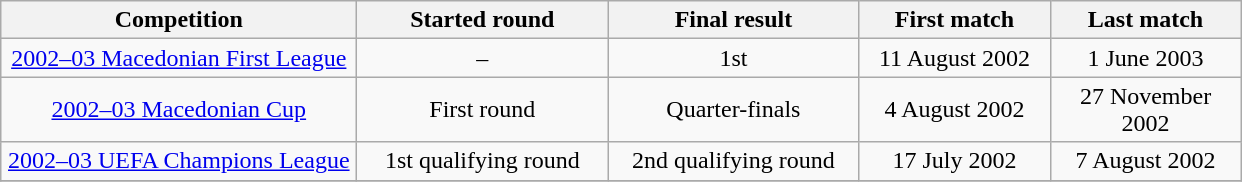<table class="wikitable" style="text-align: center;">
<tr>
<th width="230">Competition</th>
<th width="160">Started round</th>
<th width="160">Final result</th>
<th width="120">First match</th>
<th width="120">Last match</th>
</tr>
<tr>
<td><a href='#'>2002–03 Macedonian First League</a></td>
<td>–</td>
<td>1st</td>
<td>11 August 2002</td>
<td>1 June 2003</td>
</tr>
<tr>
<td><a href='#'>2002–03 Macedonian Cup</a></td>
<td>First round</td>
<td>Quarter-finals</td>
<td>4 August 2002</td>
<td>27 November 2002</td>
</tr>
<tr>
<td><a href='#'>2002–03 UEFA Champions League</a></td>
<td>1st qualifying round</td>
<td>2nd qualifying round</td>
<td>17 July 2002</td>
<td>7 August 2002</td>
</tr>
<tr>
</tr>
</table>
